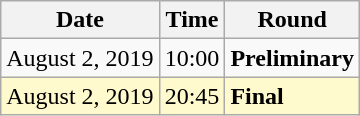<table class="wikitable">
<tr>
<th>Date</th>
<th>Time</th>
<th>Round</th>
</tr>
<tr>
<td>August 2, 2019</td>
<td>10:00</td>
<td><strong>Preliminary</strong></td>
</tr>
<tr style=background:lemonchiffon>
<td>August 2, 2019</td>
<td>20:45</td>
<td><strong>Final</strong></td>
</tr>
</table>
